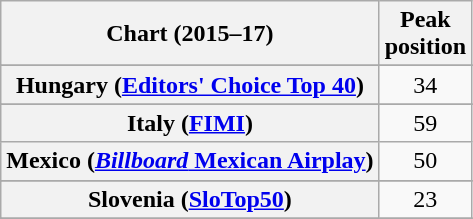<table class="wikitable sortable plainrowheaders" style="text-align:center">
<tr>
<th scope="col">Chart (2015–17)</th>
<th scope="col">Peak<br>position</th>
</tr>
<tr>
</tr>
<tr>
</tr>
<tr>
</tr>
<tr>
</tr>
<tr>
</tr>
<tr>
</tr>
<tr>
</tr>
<tr>
</tr>
<tr>
</tr>
<tr>
</tr>
<tr>
</tr>
<tr>
<th scope="row">Hungary (<a href='#'>Editors' Choice Top 40</a>)</th>
<td>34</td>
</tr>
<tr>
</tr>
<tr>
</tr>
<tr>
<th scope="row">Italy (<a href='#'>FIMI</a>)</th>
<td>59</td>
</tr>
<tr>
<th scope="row">Mexico (<a href='#'><em>Billboard</em> Mexican Airplay</a>)</th>
<td>50</td>
</tr>
<tr>
</tr>
<tr>
</tr>
<tr>
</tr>
<tr>
</tr>
<tr>
</tr>
<tr>
</tr>
<tr>
</tr>
<tr>
</tr>
<tr>
</tr>
<tr>
<th scope="row">Slovenia (<a href='#'>SloTop50</a>)</th>
<td align=center>23</td>
</tr>
<tr>
</tr>
<tr>
</tr>
<tr>
</tr>
<tr>
</tr>
<tr>
</tr>
<tr>
</tr>
</table>
